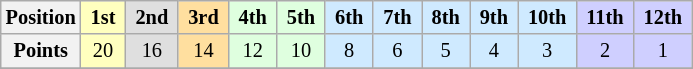<table class="wikitable" style="font-size:85%; text-align:center">
<tr>
<th>Position</th>
<td style="background:#FFFFBF;"> <strong>1st</strong> </td>
<td style="background:#DFDFDF;"> <strong>2nd</strong> </td>
<td style="background:#FFDF9F;"> <strong>3rd</strong> </td>
<td style="background:#DFFFDF;"> <strong>4th</strong> </td>
<td style="background:#DFFFDF;"> <strong>5th</strong> </td>
<td style="background:#CFEAFF;"> <strong>6th</strong> </td>
<td style="background:#CFEAFF;"> <strong>7th</strong> </td>
<td style="background:#CFEAFF;"> <strong>8th</strong> </td>
<td style="background:#CFEAFF;"> <strong>9th</strong> </td>
<td style="background:#CFEAFF;"> <strong>10th</strong> </td>
<td style="background:#CFCFFF;"> <strong>11th</strong> </td>
<td style="background:#CFCFFF;"> <strong>12th</strong> </td>
</tr>
<tr>
<th>Points</th>
<td style="background:#FFFFBF;">20</td>
<td style="background:#DFDFDF;">16</td>
<td style="background:#FFDF9F;">14</td>
<td style="background:#DFFFDF;">12</td>
<td style="background:#DFFFDF;">10</td>
<td style="background:#CFEAFF;">8</td>
<td style="background:#CFEAFF;">6</td>
<td style="background:#CFEAFF;">5</td>
<td style="background:#CFEAFF;">4</td>
<td style="background:#CFEAFF;">3</td>
<td style="background:#CFCFFF;">2</td>
<td style="background:#CFCFFF;">1</td>
</tr>
<tr>
</tr>
</table>
